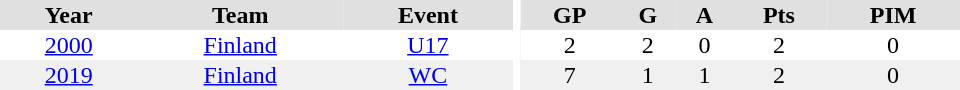<table border="0" cellpadding="1" cellspacing="0" ID="Table3" style="text-align:center; width:40em">
<tr ALIGN="center" bgcolor="#e0e0e0">
<th>Year</th>
<th>Team</th>
<th>Event</th>
<th rowspan="99" bgcolor="#ffffff"></th>
<th>GP</th>
<th>G</th>
<th>A</th>
<th>Pts</th>
<th>PIM</th>
</tr>
<tr>
<td><a href='#'>2000</a></td>
<td><a href='#'>Finland</a></td>
<td><a href='#'>U17</a></td>
<td>2</td>
<td>2</td>
<td>0</td>
<td>2</td>
<td>0</td>
</tr>
<tr bgcolor="#f0f0f0">
<td><a href='#'>2019</a></td>
<td><a href='#'>Finland</a></td>
<td><a href='#'>WC</a></td>
<td>7</td>
<td>1</td>
<td>1</td>
<td>2</td>
<td>0</td>
</tr>
</table>
